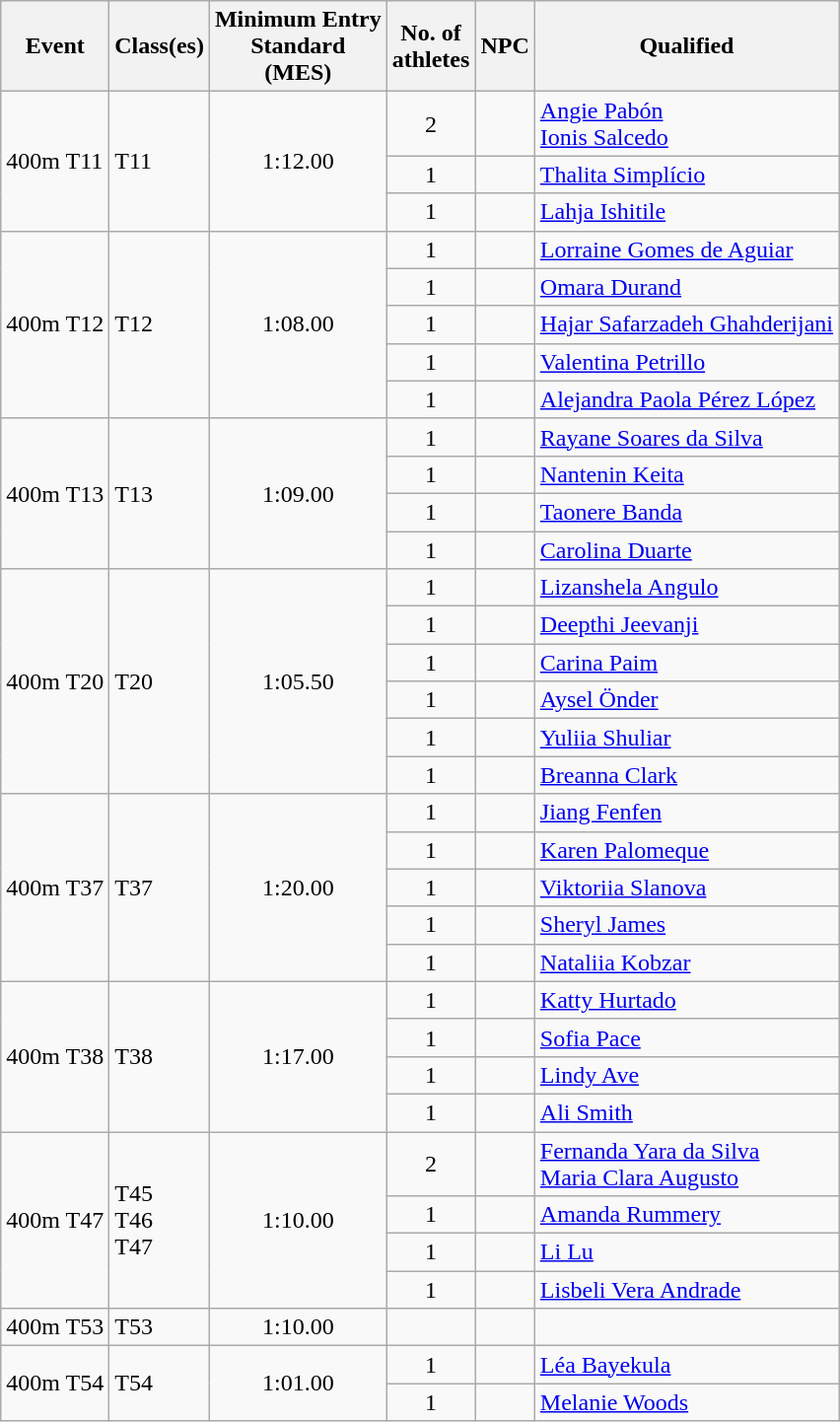<table class="wikitable">
<tr>
<th>Event</th>
<th>Class(es)</th>
<th>Minimum Entry<br>Standard<br>(MES)</th>
<th>No. of<br>athletes</th>
<th>NPC</th>
<th>Qualified</th>
</tr>
<tr>
<td rowspan=3>400m T11</td>
<td rowspan=3>T11</td>
<td rowspan=3 align=center>1:12.00</td>
<td align=center>2</td>
<td></td>
<td><a href='#'>Angie Pabón</a><br><a href='#'>Ionis Salcedo</a></td>
</tr>
<tr>
<td align=center>1</td>
<td></td>
<td><a href='#'>Thalita Simplício</a></td>
</tr>
<tr>
<td align=center>1</td>
<td></td>
<td><a href='#'>Lahja Ishitile</a></td>
</tr>
<tr>
<td rowspan=5>400m T12</td>
<td rowspan=5>T12</td>
<td rowspan=5 align=center>1:08.00</td>
<td align=center>1</td>
<td></td>
<td><a href='#'>Lorraine Gomes de Aguiar</a></td>
</tr>
<tr>
<td align=center>1</td>
<td></td>
<td><a href='#'>Omara Durand</a></td>
</tr>
<tr>
<td align=center>1</td>
<td></td>
<td><a href='#'>Hajar Safarzadeh Ghahderijani</a></td>
</tr>
<tr>
<td align=center>1</td>
<td></td>
<td><a href='#'>Valentina Petrillo</a></td>
</tr>
<tr>
<td align=center>1</td>
<td></td>
<td><a href='#'>Alejandra Paola Pérez López</a></td>
</tr>
<tr>
<td rowspan=4>400m T13</td>
<td rowspan=4>T13</td>
<td rowspan=4 align=center>1:09.00</td>
<td align=center>1</td>
<td></td>
<td><a href='#'>Rayane Soares da Silva</a></td>
</tr>
<tr>
<td align=center>1</td>
<td></td>
<td><a href='#'>Nantenin Keita</a></td>
</tr>
<tr>
<td align=center>1</td>
<td></td>
<td><a href='#'>Taonere Banda</a></td>
</tr>
<tr>
<td align=center>1</td>
<td></td>
<td><a href='#'>Carolina Duarte</a></td>
</tr>
<tr>
<td rowspan=6>400m T20</td>
<td rowspan=6>T20</td>
<td rowspan=6 align=center>1:05.50</td>
<td align=center>1</td>
<td></td>
<td><a href='#'>Lizanshela Angulo</a></td>
</tr>
<tr>
<td align=center>1</td>
<td></td>
<td><a href='#'>Deepthi Jeevanji</a></td>
</tr>
<tr>
<td align=center>1</td>
<td></td>
<td><a href='#'>Carina Paim</a></td>
</tr>
<tr>
<td align=center>1</td>
<td></td>
<td><a href='#'>Aysel Önder</a></td>
</tr>
<tr>
<td align=center>1</td>
<td></td>
<td><a href='#'>Yuliia Shuliar</a></td>
</tr>
<tr>
<td align=center>1</td>
<td></td>
<td><a href='#'>Breanna Clark</a></td>
</tr>
<tr>
<td rowspan=5>400m T37</td>
<td rowspan=5>T37</td>
<td rowspan=5 align=center>1:20.00</td>
<td align=center>1</td>
<td></td>
<td><a href='#'>Jiang Fenfen</a></td>
</tr>
<tr>
<td align=center>1</td>
<td></td>
<td><a href='#'>Karen Palomeque</a></td>
</tr>
<tr>
<td align=center>1</td>
<td></td>
<td><a href='#'>Viktoriia Slanova</a></td>
</tr>
<tr>
<td align=center>1</td>
<td></td>
<td><a href='#'>Sheryl James</a></td>
</tr>
<tr>
<td align=center>1</td>
<td></td>
<td><a href='#'>Nataliia Kobzar</a></td>
</tr>
<tr>
<td rowspan=4>400m T38</td>
<td rowspan=4>T38</td>
<td rowspan=4 align=center>1:17.00</td>
<td align=center>1</td>
<td></td>
<td><a href='#'>Katty Hurtado</a></td>
</tr>
<tr>
<td align=center>1</td>
<td></td>
<td><a href='#'>Sofia Pace</a></td>
</tr>
<tr>
<td align=center>1</td>
<td></td>
<td><a href='#'>Lindy Ave</a></td>
</tr>
<tr>
<td align=center>1</td>
<td></td>
<td><a href='#'>Ali Smith</a></td>
</tr>
<tr>
<td rowspan=4>400m T47</td>
<td rowspan=4>T45<br>T46<br>T47</td>
<td rowspan=4 align=center>1:10.00</td>
<td align=center>2</td>
<td></td>
<td><a href='#'>Fernanda Yara da Silva</a><br><a href='#'>Maria Clara Augusto</a></td>
</tr>
<tr>
<td align=center>1</td>
<td></td>
<td><a href='#'>Amanda Rummery</a></td>
</tr>
<tr>
<td align=center>1</td>
<td></td>
<td><a href='#'>Li Lu</a></td>
</tr>
<tr>
<td align=center>1</td>
<td></td>
<td><a href='#'>Lisbeli Vera Andrade</a></td>
</tr>
<tr>
<td>400m T53</td>
<td>T53</td>
<td align=center>1:10.00</td>
<td></td>
<td></td>
<td></td>
</tr>
<tr>
<td rowspan=2>400m T54</td>
<td rowspan=2>T54</td>
<td rowspan=2 align=center>1:01.00</td>
<td align=center>1</td>
<td></td>
<td><a href='#'>Léa Bayekula</a></td>
</tr>
<tr>
<td align=center>1</td>
<td></td>
<td><a href='#'>Melanie Woods</a></td>
</tr>
</table>
